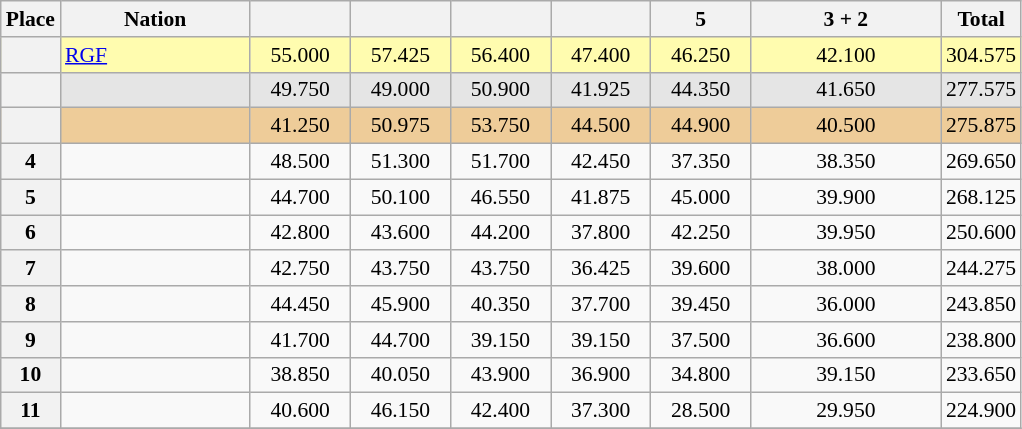<table class="wikitable sortable" style="text-align:center; font-size:90%">
<tr>
<th scope="col" style="width:20px;">Place</th>
<th ! scope="col" style="width:120px;">Nation</th>
<th ! scope="col" style="width:60px;"></th>
<th ! scope="col" style="width:60px;"></th>
<th ! scope="col" style="width:60px;"></th>
<th ! scope="col" style="width:60px;"></th>
<th ! scope="col" style="width:60px;">5 </th>
<th ! scope="col" style="width:120px;">3  + 2 </th>
<th scope=col>Total</th>
</tr>
<tr bgcolor=fffcaf>
<th scope=row></th>
<td align=left><a href='#'>RGF</a></td>
<td>55.000</td>
<td>57.425</td>
<td>56.400</td>
<td>47.400</td>
<td>46.250</td>
<td>42.100</td>
<td>304.575</td>
</tr>
<tr bgcolor=e5e5e5>
<th scope=row></th>
<td align=left></td>
<td>49.750</td>
<td>49.000</td>
<td>50.900</td>
<td>41.925</td>
<td>44.350</td>
<td>41.650</td>
<td>277.575</td>
</tr>
<tr bgcolor=eecc99>
<th scope=row></th>
<td align=left></td>
<td>41.250</td>
<td>50.975</td>
<td>53.750</td>
<td>44.500</td>
<td>44.900</td>
<td>40.500</td>
<td>275.875</td>
</tr>
<tr>
<th scope=row>4</th>
<td align=left></td>
<td>48.500</td>
<td>51.300</td>
<td>51.700</td>
<td>42.450</td>
<td>37.350</td>
<td>38.350</td>
<td>269.650</td>
</tr>
<tr>
<th scope=row>5</th>
<td align=left></td>
<td>44.700</td>
<td>50.100</td>
<td>46.550</td>
<td>41.875</td>
<td>45.000</td>
<td>39.900</td>
<td>268.125</td>
</tr>
<tr>
<th scope=row>6</th>
<td align=left></td>
<td>42.800</td>
<td>43.600</td>
<td>44.200</td>
<td>37.800</td>
<td>42.250</td>
<td>39.950</td>
<td>250.600</td>
</tr>
<tr>
<th scope=row>7</th>
<td align=left></td>
<td>42.750</td>
<td>43.750</td>
<td>43.750</td>
<td>36.425</td>
<td>39.600</td>
<td>38.000</td>
<td>244.275</td>
</tr>
<tr>
<th scope=row>8</th>
<td align=left></td>
<td>44.450</td>
<td>45.900</td>
<td>40.350</td>
<td>37.700</td>
<td>39.450</td>
<td>36.000</td>
<td>243.850</td>
</tr>
<tr>
<th scope=row>9</th>
<td align=left></td>
<td>41.700</td>
<td>44.700</td>
<td>39.150</td>
<td>39.150</td>
<td>37.500</td>
<td>36.600</td>
<td>238.800</td>
</tr>
<tr>
<th scope=row>10</th>
<td align=left></td>
<td>38.850</td>
<td>40.050</td>
<td>43.900</td>
<td>36.900</td>
<td>34.800</td>
<td>39.150</td>
<td>233.650</td>
</tr>
<tr>
<th scope=row>11</th>
<td align=left></td>
<td>40.600</td>
<td>46.150</td>
<td>42.400</td>
<td>37.300</td>
<td>28.500</td>
<td>29.950</td>
<td>224.900</td>
</tr>
<tr>
</tr>
</table>
